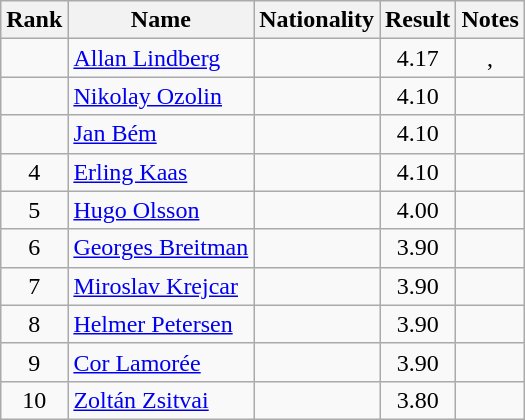<table class="wikitable sortable" style="text-align:center">
<tr>
<th>Rank</th>
<th>Name</th>
<th>Nationality</th>
<th>Result</th>
<th>Notes</th>
</tr>
<tr>
<td></td>
<td align=left><a href='#'>Allan Lindberg</a></td>
<td align=left></td>
<td>4.17</td>
<td>, </td>
</tr>
<tr>
<td></td>
<td align=left><a href='#'>Nikolay Ozolin</a></td>
<td align=left></td>
<td>4.10</td>
<td></td>
</tr>
<tr>
<td></td>
<td align=left><a href='#'>Jan Bém</a></td>
<td align=left></td>
<td>4.10</td>
<td></td>
</tr>
<tr>
<td>4</td>
<td align=left><a href='#'>Erling Kaas</a></td>
<td align=left></td>
<td>4.10</td>
<td></td>
</tr>
<tr>
<td>5</td>
<td align=left><a href='#'>Hugo Olsson</a></td>
<td align=left></td>
<td>4.00</td>
<td></td>
</tr>
<tr>
<td>6</td>
<td align=left><a href='#'>Georges Breitman</a></td>
<td align=left></td>
<td>3.90</td>
<td></td>
</tr>
<tr>
<td>7</td>
<td align=left><a href='#'>Miroslav Krejcar</a></td>
<td align=left></td>
<td>3.90</td>
<td></td>
</tr>
<tr>
<td>8</td>
<td align=left><a href='#'>Helmer Petersen</a></td>
<td align=left></td>
<td>3.90</td>
<td></td>
</tr>
<tr>
<td>9</td>
<td align=left><a href='#'>Cor Lamorée</a></td>
<td align=left></td>
<td>3.90</td>
<td></td>
</tr>
<tr>
<td>10</td>
<td align=left><a href='#'>Zoltán Zsitvai</a></td>
<td align=left></td>
<td>3.80</td>
<td></td>
</tr>
</table>
